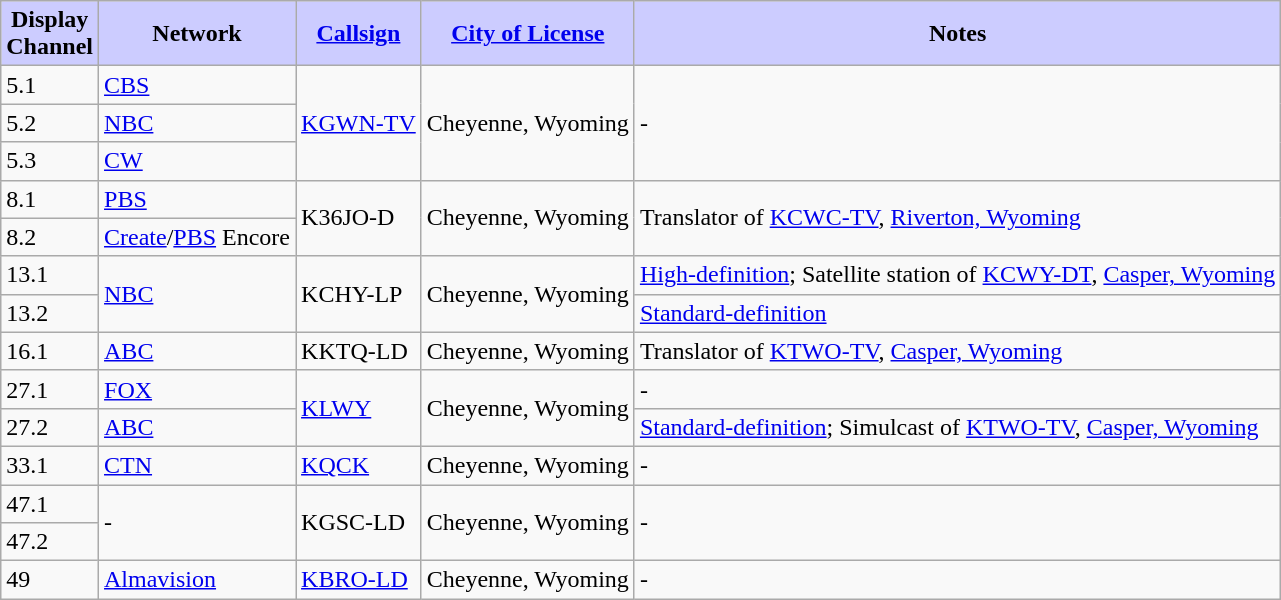<table class="wikitable" border="1">
<tr>
<th style="background:#ccccff;"><strong>Display<br>Channel</strong></th>
<th style="background:#ccccff;"><strong>Network</strong></th>
<th style="background:#ccccff;"><strong><a href='#'>Callsign</a></strong></th>
<th style="background:#ccccff;"><strong><a href='#'>City of License</a></strong></th>
<th style="background:#ccccff;"><strong>Notes</strong></th>
</tr>
<tr>
<td rowspan=1>5.1</td>
<td rowspan=1><a href='#'>CBS</a></td>
<td rowspan=3><a href='#'>KGWN-TV</a></td>
<td rowspan=3>Cheyenne, Wyoming</td>
<td rowspan=3>-</td>
</tr>
<tr>
<td>5.2</td>
<td><a href='#'>NBC</a></td>
</tr>
<tr>
<td>5.3</td>
<td><a href='#'>CW</a></td>
</tr>
<tr>
<td rowspan=1>8.1</td>
<td rowspan=1><a href='#'>PBS</a></td>
<td rowspan=2>K36JO-D</td>
<td rowspan=2>Cheyenne, Wyoming</td>
<td rowspan=2>Translator of <a href='#'>KCWC-TV</a>, <a href='#'>Riverton, Wyoming</a></td>
</tr>
<tr>
<td>8.2</td>
<td><a href='#'>Create</a>/<a href='#'>PBS</a> Encore</td>
</tr>
<tr>
<td rowspan=1>13.1</td>
<td rowspan=2><a href='#'>NBC</a></td>
<td rowspan=2>KCHY-LP</td>
<td rowspan=2>Cheyenne, Wyoming</td>
<td rowspan=1><a href='#'>High-definition</a>; Satellite station of <a href='#'>KCWY-DT</a>, <a href='#'>Casper, Wyoming</a></td>
</tr>
<tr>
<td>13.2</td>
<td><a href='#'>Standard-definition</a></td>
</tr>
<tr>
<td>16.1</td>
<td><a href='#'>ABC</a></td>
<td>KKTQ-LD</td>
<td>Cheyenne, Wyoming</td>
<td>Translator of <a href='#'>KTWO-TV</a>, <a href='#'>Casper, Wyoming</a></td>
</tr>
<tr>
<td rowspan=1>27.1</td>
<td rowspan=1><a href='#'>FOX</a></td>
<td rowspan=2><a href='#'>KLWY</a></td>
<td rowspan=2>Cheyenne, Wyoming</td>
<td rowspan=1>-</td>
</tr>
<tr>
<td>27.2</td>
<td><a href='#'>ABC</a></td>
<td><a href='#'>Standard-definition</a>; Simulcast of <a href='#'>KTWO-TV</a>, <a href='#'>Casper, Wyoming</a></td>
</tr>
<tr>
<td>33.1</td>
<td><a href='#'> CTN</a></td>
<td><a href='#'>KQCK</a></td>
<td>Cheyenne, Wyoming</td>
<td>-</td>
</tr>
<tr>
<td rowspan=1>47.1</td>
<td rowspan=2>-</td>
<td rowspan=2>KGSC-LD</td>
<td rowspan=2>Cheyenne, Wyoming</td>
<td rowspan=2>-</td>
</tr>
<tr>
<td>47.2</td>
</tr>
<tr>
<td>49</td>
<td><a href='#'>Almavision</a></td>
<td><a href='#'>KBRO-LD</a></td>
<td>Cheyenne, Wyoming</td>
<td>-</td>
</tr>
</table>
